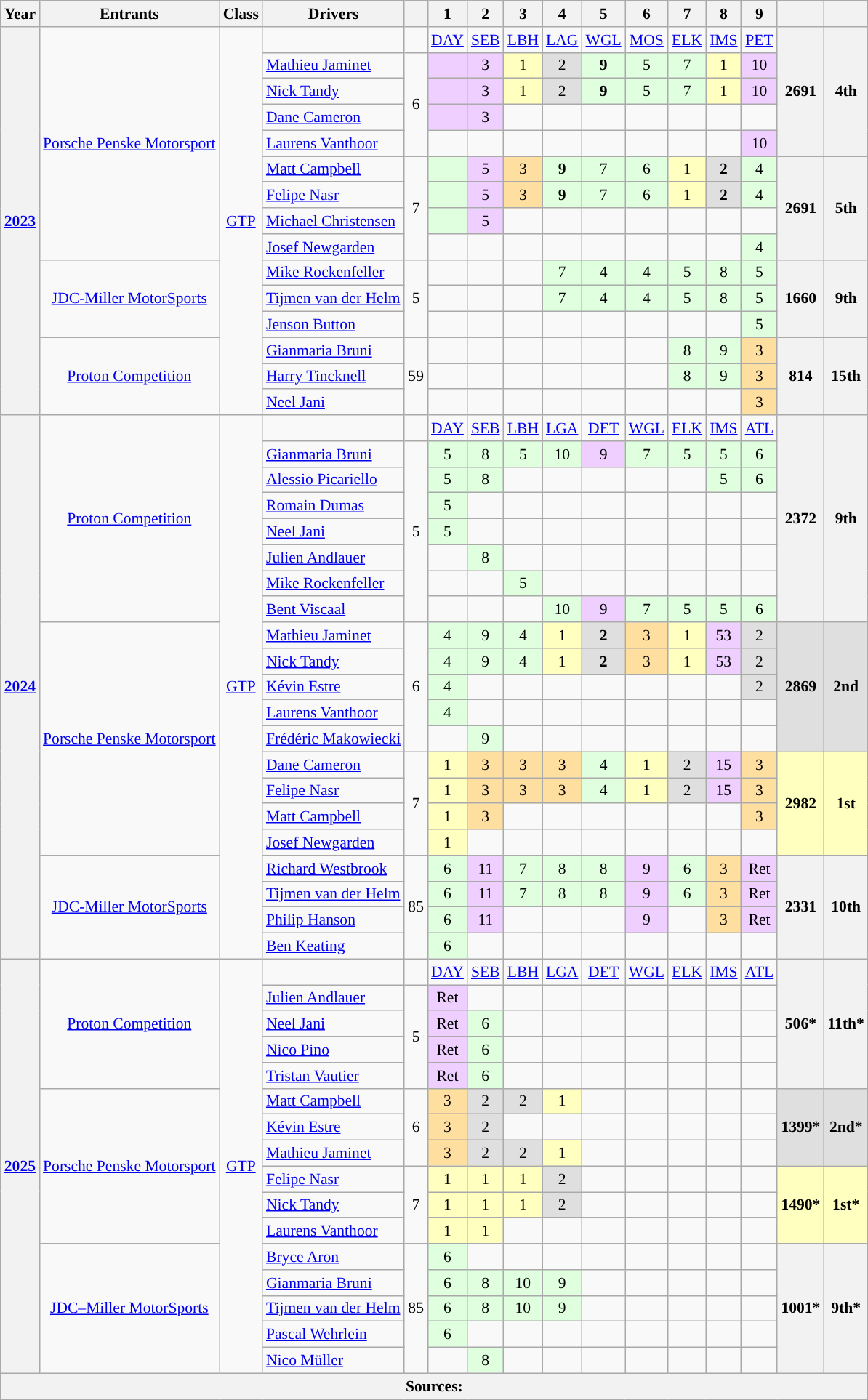<table class="wikitable" style="text-align:center; font-size:90%">
<tr>
<th>Year</th>
<th>Entrants</th>
<th>Class</th>
<th>Drivers</th>
<th></th>
<th>1</th>
<th>2</th>
<th>3</th>
<th>4</th>
<th>5</th>
<th>6</th>
<th>7</th>
<th>8</th>
<th>9</th>
<th></th>
<th></th>
</tr>
<tr>
<th rowspan="15"><a href='#'>2023</a></th>
<td rowspan="9"><a href='#'>Porsche Penske Motorsport</a></td>
<td rowspan="15"><a href='#'>GTP</a></td>
<td></td>
<td></td>
<td><a href='#'>DAY</a></td>
<td><a href='#'>SEB</a></td>
<td><a href='#'>LBH</a></td>
<td><a href='#'>LAG</a></td>
<td><a href='#'>WGL</a></td>
<td><a href='#'>MOS</a></td>
<td><a href='#'>ELK</a></td>
<td><a href='#'>IMS</a></td>
<td><a href='#'>PET</a></td>
<th rowspan=5>2691</th>
<th rowspan=5>4th</th>
</tr>
<tr>
<td align="left"> <a href='#'>Mathieu Jaminet</a></td>
<td rowspan=4>6</td>
<td style="background:#EFCFFF;"></td>
<td style="background:#EFCFFF;">3</td>
<td style="background:#FFFFBF;”">1</td>
<td style="background:#DFDFDF;">2</td>
<td style="background:#DFFFDF;”"><strong>9</strong></td>
<td style="background:#DFFFDF;">5</td>
<td style="background:#DFFFDF;">7</td>
<td style="background:#FFFFBF;”">1</td>
<td style="background:#EFCFFF;">10</td>
</tr>
<tr>
<td align="left"> <a href='#'>Nick Tandy</a></td>
<td style="background:#EFCFFF;"></td>
<td style="background:#EFCFFF;">3</td>
<td style="background:#FFFFBF;”">1</td>
<td style="background:#DFDFDF;">2</td>
<td style="background:#DFFFDF;”"><strong>9</strong></td>
<td style="background:#DFFFDF;">5</td>
<td style="background:#DFFFDF;">7</td>
<td style="background:#FFFFBF;”">1</td>
<td style="background:#EFCFFF;">10</td>
</tr>
<tr>
<td align="left"> <a href='#'>Dane Cameron</a></td>
<td style="background:#EFCFFF;"></td>
<td style="background:#EFCFFF;">3</td>
<td></td>
<td></td>
<td></td>
<td></td>
<td></td>
<td></td>
<td></td>
</tr>
<tr>
<td align="left"> <a href='#'>Laurens Vanthoor</a></td>
<td></td>
<td></td>
<td></td>
<td></td>
<td></td>
<td></td>
<td></td>
<td></td>
<td style="background:#EFCFFF;">10</td>
</tr>
<tr>
<td align="left"> <a href='#'>Matt Campbell</a></td>
<td rowspan=4>7</td>
<td style="background:#DFFFDF;"></td>
<td style="background:#EFCFFF;">5</td>
<td style="background:#FFDF9F;”">3</td>
<td style="background:#DFFFDF;"><strong>9</strong></td>
<td style="background:#DFFFDF;">7</td>
<td style="background:#DFFFDF;">6</td>
<td style="background:#FFFFBF;">1</td>
<td style="background:#DFDFDF;"><strong>2</strong></td>
<td style="background:#DFFFDF;">4</td>
<th rowspan=4>2691</th>
<th rowspan=4>5th</th>
</tr>
<tr>
<td align="left"> <a href='#'>Felipe Nasr</a></td>
<td style="background:#DFFFDF;"></td>
<td style="background:#EFCFFF;">5</td>
<td style="background:#FFDF9F;”">3</td>
<td style="background:#DFFFDF;"><strong>9</strong></td>
<td style="background:#DFFFDF;">7</td>
<td style="background:#DFFFDF;">6</td>
<td style="background:#FFFFBF;">1</td>
<td style="background:#DFDFDF;"><strong>2</strong></td>
<td style="background:#DFFFDF;">4</td>
</tr>
<tr>
<td align="left"> <a href='#'>Michael Christensen</a></td>
<td style="background:#DFFFDF;"></td>
<td style="background:#EFCFFF;">5</td>
<td></td>
<td></td>
<td></td>
<td></td>
<td></td>
<td></td>
<td></td>
</tr>
<tr>
<td align="left"> <a href='#'>Josef Newgarden</a></td>
<td></td>
<td></td>
<td></td>
<td></td>
<td></td>
<td></td>
<td></td>
<td></td>
<td style="background:#DFFFDF;">4</td>
</tr>
<tr>
<td rowspan="3"><a href='#'>JDC-Miller MotorSports</a></td>
<td align="left"> <a href='#'>Mike Rockenfeller</a></td>
<td rowspan="3">5</td>
<td></td>
<td></td>
<td></td>
<td style="background:#DFFFDF;">7</td>
<td style="background:#DFFFDF;">4</td>
<td style="background:#DFFFDF;">4</td>
<td style="background:#DFFFDF;">5</td>
<td style="background:#DFFFDF;">8</td>
<td style="background:#DFFFDF;">5</td>
<th rowspan="3">1660</th>
<th rowspan="3">9th</th>
</tr>
<tr>
<td align="left"> <a href='#'>Tijmen van der Helm</a></td>
<td></td>
<td></td>
<td></td>
<td style="background:#DFFFDF;">7</td>
<td style="background:#DFFFDF;">4</td>
<td style="background:#DFFFDF;">4</td>
<td style="background:#DFFFDF;">5</td>
<td style="background:#DFFFDF;">8</td>
<td style="background:#DFFFDF;">5</td>
</tr>
<tr>
<td align="left"> <a href='#'>Jenson Button</a></td>
<td></td>
<td></td>
<td></td>
<td></td>
<td></td>
<td></td>
<td></td>
<td></td>
<td style="background:#DFFFDF;">5</td>
</tr>
<tr>
<td rowspan="3"><a href='#'>Proton Competition</a></td>
<td align="left"> <a href='#'>Gianmaria Bruni</a></td>
<td rowspan="3">59</td>
<td></td>
<td></td>
<td></td>
<td></td>
<td></td>
<td></td>
<td style="background:#DFFFDF;">8</td>
<td style="background:#DFFFDF;">9</td>
<td style="background:#FFDF9F;">3</td>
<th rowspan="3">814</th>
<th rowspan="3">15th</th>
</tr>
<tr>
<td align="left"> <a href='#'>Harry Tincknell</a></td>
<td></td>
<td></td>
<td></td>
<td></td>
<td></td>
<td></td>
<td style="background:#DFFFDF;">8</td>
<td style="background:#DFFFDF;">9</td>
<td style="background:#FFDF9F;">3</td>
</tr>
<tr>
<td align="left"> <a href='#'>Neel Jani</a></td>
<td></td>
<td></td>
<td></td>
<td></td>
<td></td>
<td></td>
<td></td>
<td></td>
<td style="background:#FFDF9F;">3</td>
</tr>
<tr>
<th rowspan="21"><a href='#'>2024</a></th>
<td rowspan="8"><a href='#'>Proton Competition</a></td>
<td rowspan="21"><a href='#'>GTP</a></td>
<td></td>
<td></td>
<td><a href='#'>DAY</a></td>
<td><a href='#'>SEB</a></td>
<td><a href='#'>LBH</a></td>
<td><a href='#'>LGA</a></td>
<td><a href='#'>DET</a></td>
<td><a href='#'>WGL</a></td>
<td><a href='#'>ELK</a></td>
<td><a href='#'>IMS</a></td>
<td><a href='#'>ATL</a></td>
<th rowspan="8">2372</th>
<th rowspan="8">9th</th>
</tr>
<tr>
<td align="left"> <a href='#'>Gianmaria Bruni</a></td>
<td rowspan=7>5</td>
<td style="background:#DFFFDF;">5</td>
<td style="background:#DFFFDF;">8</td>
<td style="background:#DFFFDF;">5</td>
<td style="background:#DFFFDF;">10</td>
<td style="background:#EFCFFF;">9</td>
<td style="background:#DFFFDF;">7</td>
<td style="background:#DFFFDF;">5</td>
<td style="background:#DFFFDF;">5</td>
<td style="background:#DFFFDF;">6</td>
</tr>
<tr>
<td align="left"> <a href='#'>Alessio Picariello</a></td>
<td style="background:#DFFFDF;">5</td>
<td style="background:#DFFFDF;">8</td>
<td></td>
<td></td>
<td></td>
<td></td>
<td></td>
<td style="background:#DFFFDF;">5</td>
<td style="background:#DFFFDF;">6</td>
</tr>
<tr>
<td align="left"> <a href='#'>Romain Dumas</a></td>
<td style="background:#DFFFDF;">5</td>
<td></td>
<td></td>
<td></td>
<td></td>
<td></td>
<td></td>
<td></td>
<td></td>
</tr>
<tr>
<td align="left"> <a href='#'>Neel Jani</a></td>
<td style="background:#DFFFDF;">5</td>
<td></td>
<td></td>
<td></td>
<td></td>
<td></td>
<td></td>
<td></td>
<td></td>
</tr>
<tr>
<td align="left"> <a href='#'>Julien Andlauer</a></td>
<td></td>
<td style="background:#DFFFDF;">8</td>
<td></td>
<td></td>
<td></td>
<td></td>
<td></td>
<td></td>
<td></td>
</tr>
<tr>
<td align="left"> <a href='#'>Mike Rockenfeller</a></td>
<td></td>
<td></td>
<td style="background:#DFFFDF;">5</td>
<td></td>
<td></td>
<td></td>
<td></td>
<td></td>
<td></td>
</tr>
<tr>
<td align="left"> <a href='#'>Bent Viscaal</a></td>
<td></td>
<td></td>
<td></td>
<td style="background:#DFFFDF;">10</td>
<td style="background:#EFCFFF;">9</td>
<td style="background:#DFFFDF;">7</td>
<td style="background:#DFFFDF;">5</td>
<td style="background:#DFFFDF;">5</td>
<td style="background:#DFFFDF;">6</td>
</tr>
<tr>
<td rowspan="9"><a href='#'>Porsche Penske Motorsport</a></td>
<td align="left"> <a href='#'>Mathieu Jaminet</a></td>
<td rowspan=5>6</td>
<td style="background:#DFFFDF;">4</td>
<td style="background:#DFFFDF;">9</td>
<td style="background:#DFFFDF;">4</td>
<td style="background:#FFFFBF;">1</td>
<td style="background:#DFDFDF;"><strong>2</strong></td>
<td style="background:#FFDF9F;”">3</td>
<td style="background:#FFFFBF;">1</td>
<td style="background:#EFCFFF;">53</td>
<td style="background:#DFDFDF;">2</td>
<th rowspan=5 style="background:#DFDFDF;">2869</th>
<th rowspan=5 style="background:#DFDFDF;">2nd</th>
</tr>
<tr>
<td align="left"> <a href='#'>Nick Tandy</a></td>
<td style="background:#DFFFDF;">4</td>
<td style="background:#DFFFDF;">9</td>
<td style="background:#DFFFDF;">4</td>
<td style="background:#FFFFBF;">1</td>
<td style="background:#DFDFDF;"><strong>2</strong></td>
<td style="background:#FFDF9F;”">3</td>
<td style="background:#FFFFBF;">1</td>
<td style="background:#EFCFFF;">53</td>
<td style="background:#DFDFDF;">2</td>
</tr>
<tr>
<td align="left"> <a href='#'>Kévin Estre</a></td>
<td style="background:#DFFFDF;">4</td>
<td></td>
<td></td>
<td></td>
<td></td>
<td></td>
<td></td>
<td></td>
<td style="background:#DFDFDF;">2</td>
</tr>
<tr>
<td align="left"> <a href='#'>Laurens Vanthoor</a></td>
<td style="background:#DFFFDF;">4</td>
<td></td>
<td></td>
<td></td>
<td></td>
<td></td>
<td></td>
<td></td>
<td></td>
</tr>
<tr>
<td align="left"> <a href='#'>Frédéric Makowiecki</a></td>
<td></td>
<td style="background:#DFFFDF;">9</td>
<td></td>
<td></td>
<td></td>
<td></td>
<td></td>
<td></td>
<td></td>
</tr>
<tr>
<td align="left"> <a href='#'>Dane Cameron</a></td>
<td rowspan=4>7</td>
<td style="background:#FFFFBF;">1</td>
<td style="background:#FFDF9F;”">3</td>
<td style="background:#FFDF9F;”">3</td>
<td style="background:#FFDF9F;”">3</td>
<td style="background:#DFFFDF;">4</td>
<td style="background:#FFFFBF;">1</td>
<td style="background:#DFDFDF;">2</td>
<td style="background:#EFCFFF;">15</td>
<td style="background:#FFDF9F;”">3</td>
<th rowspan=4 style="background:#FFFFBF;">2982</th>
<th rowspan=4 style="background:#FFFFBF;">1st</th>
</tr>
<tr>
<td align="left"> <a href='#'>Felipe Nasr</a></td>
<td style="background:#FFFFBF;">1</td>
<td style="background:#FFDF9F;”">3</td>
<td style="background:#FFDF9F;”">3</td>
<td style="background:#FFDF9F;”">3</td>
<td style="background:#DFFFDF;">4</td>
<td style="background:#FFFFBF;">1</td>
<td style="background:#DFDFDF;">2</td>
<td style="background:#EFCFFF;">15</td>
<td style="background:#FFDF9F;”">3</td>
</tr>
<tr>
<td align="left"> <a href='#'>Matt Campbell</a></td>
<td style="background:#FFFFBF;">1</td>
<td style="background:#FFDF9F;”">3</td>
<td></td>
<td></td>
<td></td>
<td></td>
<td></td>
<td></td>
<td style="background:#FFDF9F;”">3</td>
</tr>
<tr>
<td align="left"> <a href='#'>Josef Newgarden</a></td>
<td style="background:#FFFFBF;">1</td>
<td></td>
<td></td>
<td></td>
<td></td>
<td></td>
<td></td>
<td></td>
<td></td>
</tr>
<tr>
<td rowspan=4><a href='#'>JDC-Miller MotorSports</a></td>
<td align="left"> <a href='#'>Richard Westbrook</a></td>
<td rowspan=4>85</td>
<td style="background:#DFFFDF;">6</td>
<td style="background:#EFCFFF;">11</td>
<td style="background:#DFFFDF;">7</td>
<td style="background:#DFFFDF;">8</td>
<td style="background:#DFFFDF;">8</td>
<td style="background:#EFCFFF;">9</td>
<td style="background:#DFFFDF;">6</td>
<td style="background:#FFDF9F;”">3</td>
<td style="background:#efcfff;">Ret</td>
<th rowspan=4>2331</th>
<th rowspan=4>10th</th>
</tr>
<tr>
<td align="left"> <a href='#'>Tijmen van der Helm</a></td>
<td style="background:#DFFFDF;">6</td>
<td style="background:#EFCFFF;">11</td>
<td style="background:#DFFFDF;">7</td>
<td style="background:#DFFFDF;">8</td>
<td style="background:#DFFFDF;">8</td>
<td style="background:#EFCFFF;">9</td>
<td style="background:#DFFFDF;">6</td>
<td style="background:#FFDF9F;”">3</td>
<td style="background:#efcfff;">Ret</td>
</tr>
<tr>
<td align="left"> <a href='#'>Philip Hanson</a></td>
<td style="background:#DFFFDF;">6</td>
<td style="background:#EFCFFF;">11</td>
<td></td>
<td></td>
<td></td>
<td style="background:#EFCFFF;">9</td>
<td></td>
<td style="background:#FFDF9F;”">3</td>
<td style="background:#efcfff;">Ret</td>
</tr>
<tr>
<td align="left"> <a href='#'>Ben Keating</a></td>
<td style="background:#DFFFDF;">6</td>
<td></td>
<td></td>
<td></td>
<td></td>
<td></td>
<td></td>
<td></td>
<td></td>
</tr>
<tr>
<th rowspan="16"><a href='#'>2025</a></th>
<td rowspan="5"><a href='#'>Proton Competition</a></td>
<td rowspan="16"><a href='#'>GTP</a></td>
<td></td>
<td></td>
<td><a href='#'>DAY</a></td>
<td><a href='#'>SEB</a></td>
<td><a href='#'>LBH</a></td>
<td><a href='#'>LGA</a></td>
<td><a href='#'>DET</a></td>
<td><a href='#'>WGL</a></td>
<td><a href='#'>ELK</a></td>
<td><a href='#'>IMS</a></td>
<td><a href='#'>ATL</a></td>
<th rowspan="5">506*</th>
<th rowspan="5">11th*</th>
</tr>
<tr>
<td align="left"> <a href='#'>Julien Andlauer</a></td>
<td rowspan="4">5</td>
<td style="background:#efcfff;">Ret</td>
<td></td>
<td></td>
<td></td>
<td></td>
<td></td>
<td></td>
<td></td>
<td></td>
</tr>
<tr>
<td align="left"> <a href='#'>Neel Jani</a></td>
<td style="background:#efcfff;">Ret</td>
<td style="background:#DFFFDF;">6</td>
<td></td>
<td></td>
<td></td>
<td></td>
<td></td>
<td></td>
<td></td>
</tr>
<tr>
<td align="left"> <a href='#'>Nico Pino</a></td>
<td style="background:#efcfff;">Ret</td>
<td style="background:#DFFFDF;">6</td>
<td></td>
<td></td>
<td></td>
<td></td>
<td></td>
<td></td>
<td></td>
</tr>
<tr>
<td align="left"> <a href='#'>Tristan Vautier</a></td>
<td style="background:#efcfff;">Ret</td>
<td style="background:#DFFFDF;">6</td>
<td></td>
<td></td>
<td></td>
<td></td>
<td></td>
<td></td>
<td></td>
</tr>
<tr>
<td rowspan="6"><a href='#'>Porsche Penske Motorsport</a></td>
<td align="left"> <a href='#'>Matt Campbell</a></td>
<td rowspan="3">6</td>
<td style="background:#FFDF9F;”">3</td>
<td style="background:#DFDFDF;">2</td>
<td style="background:#DFDFDF;">2</td>
<td style="background:#FFFFBF;">1</td>
<td></td>
<td></td>
<td></td>
<td></td>
<td></td>
<th rowspan="3" style="background:#DFDFDF;”">1399*</th>
<th rowspan="3" style="background:#DFDFDF;”">2nd*</th>
</tr>
<tr>
<td align="left"> <a href='#'>Kévin Estre</a></td>
<td style="background:#FFDF9F;”">3</td>
<td style="background:#DFDFDF;">2</td>
<td></td>
<td></td>
<td></td>
<td></td>
<td></td>
<td></td>
<td></td>
</tr>
<tr>
<td align="left"> <a href='#'>Mathieu Jaminet</a></td>
<td style="background:#FFDF9F;”">3</td>
<td style="background:#DFDFDF;">2</td>
<td style="background:#DFDFDF;">2</td>
<td style="background:#FFFFBF;">1</td>
<td></td>
<td></td>
<td></td>
<td></td>
<td></td>
</tr>
<tr>
<td align="left"> <a href='#'>Felipe Nasr</a></td>
<td rowspan="3">7</td>
<td style="background:#FFFFBF;">1</td>
<td style="background:#FFFFBF;">1</td>
<td style="background:#FFFFBF;">1</td>
<td style="background:#DFDFDF;">2</td>
<td></td>
<td></td>
<td></td>
<td></td>
<td></td>
<th rowspan="3" style="background:#FFFFBF;”">1490*</th>
<th rowspan="3" style="background:#FFFFBF;”">1st*</th>
</tr>
<tr>
<td align="left"> <a href='#'>Nick Tandy</a></td>
<td style="background:#FFFFBF;">1</td>
<td style="background:#FFFFBF;">1</td>
<td style="background:#FFFFBF;">1</td>
<td style="background:#DFDFDF;">2</td>
<td></td>
<td></td>
<td></td>
<td></td>
<td></td>
</tr>
<tr>
<td align="left"> <a href='#'>Laurens Vanthoor</a></td>
<td style="background:#FFFFBF;">1</td>
<td style="background:#FFFFBF;">1</td>
<td></td>
<td></td>
<td></td>
<td></td>
<td></td>
<td></td>
<td></td>
</tr>
<tr>
<td rowspan="5"><a href='#'>JDC–Miller MotorSports</a></td>
<td align="left"> <a href='#'>Bryce Aron</a></td>
<td rowspan="5">85</td>
<td style="background:#DFFFDF;">6</td>
<td></td>
<td></td>
<td></td>
<td></td>
<td></td>
<td></td>
<td></td>
<td></td>
<th rowspan="5">1001*</th>
<th rowspan="5">9th*</th>
</tr>
<tr>
<td align="left"> <a href='#'>Gianmaria Bruni</a></td>
<td style="background:#DFFFDF;">6</td>
<td style="background:#DFFFDF;">8</td>
<td style="background:#DFFFDF;">10</td>
<td style="background:#DFFFDF;">9</td>
<td></td>
<td></td>
<td></td>
<td></td>
<td></td>
</tr>
<tr>
<td align="left"> <a href='#'>Tijmen van der Helm</a></td>
<td style="background:#DFFFDF;">6</td>
<td style="background:#DFFFDF;">8</td>
<td style="background:#DFFFDF;">10</td>
<td style="background:#DFFFDF;">9</td>
<td></td>
<td></td>
<td></td>
<td></td>
<td></td>
</tr>
<tr>
<td align="left"> <a href='#'>Pascal Wehrlein</a></td>
<td style="background:#DFFFDF;">6</td>
<td></td>
<td></td>
<td></td>
<td></td>
<td></td>
<td></td>
<td></td>
<td></td>
</tr>
<tr>
<td align="left"> <a href='#'>Nico Müller</a></td>
<td></td>
<td style="background:#DFFFDF;">8</td>
<td></td>
<td></td>
<td></td>
<td></td>
<td></td>
<td></td>
<td></td>
</tr>
<tr>
<th colspan="16">Sources:</th>
</tr>
</table>
